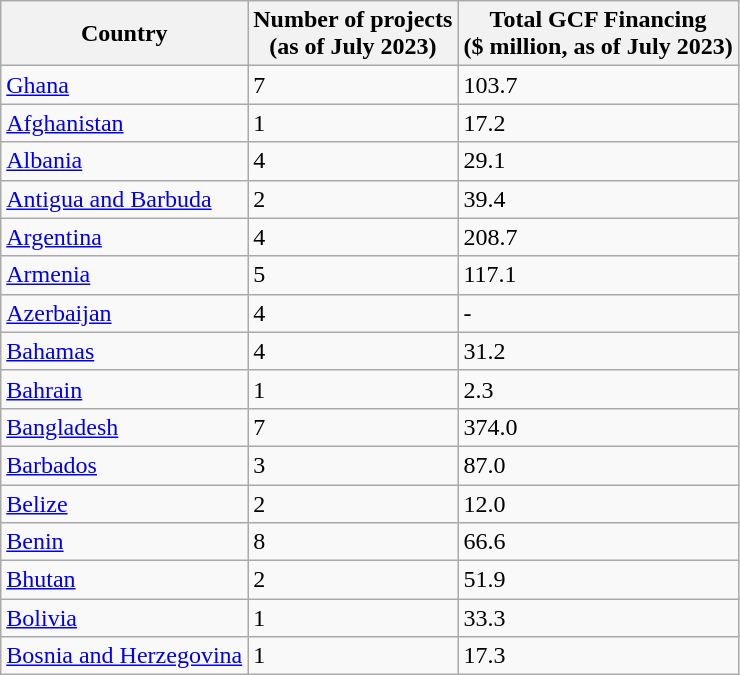<table class="wikitable sortable">
<tr>
<th>Country</th>
<th>Number of projects<br>(as of July 2023)</th>
<th>Total GCF Financing<br>($ million, as of July 2023) </th>
</tr>
<tr>
<td><a href='#'>Ghana</a></td>
<td>7</td>
<td>103.7</td>
</tr>
<tr>
<td><a href='#'>Afghanistan</a></td>
<td>1</td>
<td>17.2</td>
</tr>
<tr>
<td><a href='#'>Albania</a></td>
<td>4</td>
<td>29.1</td>
</tr>
<tr>
<td><a href='#'>Antigua and Barbuda</a></td>
<td>2</td>
<td>39.4</td>
</tr>
<tr>
<td><a href='#'>Argentina</a></td>
<td>4</td>
<td>208.7</td>
</tr>
<tr>
<td><a href='#'>Armenia</a></td>
<td>5</td>
<td>117.1</td>
</tr>
<tr>
<td><a href='#'>Azerbaijan</a></td>
<td>4</td>
<td>-</td>
</tr>
<tr>
<td><a href='#'>Bahamas</a></td>
<td>4</td>
<td>31.2</td>
</tr>
<tr>
<td><a href='#'>Bahrain</a></td>
<td>1</td>
<td>2.3</td>
</tr>
<tr>
<td><a href='#'>Bangladesh</a></td>
<td>7</td>
<td>374.0</td>
</tr>
<tr>
<td><a href='#'>Barbados</a></td>
<td>3</td>
<td>87.0</td>
</tr>
<tr>
<td><a href='#'>Belize</a></td>
<td>2</td>
<td>12.0</td>
</tr>
<tr>
<td><a href='#'>Benin</a></td>
<td>8</td>
<td>66.6</td>
</tr>
<tr>
<td><a href='#'>Bhutan</a></td>
<td>2</td>
<td>51.9</td>
</tr>
<tr>
<td><a href='#'>Bolivia</a></td>
<td>1</td>
<td>33.3</td>
</tr>
<tr>
<td><a href='#'>Bosnia and Herzegovina</a></td>
<td>1</td>
<td>17.3</td>
</tr>
</table>
